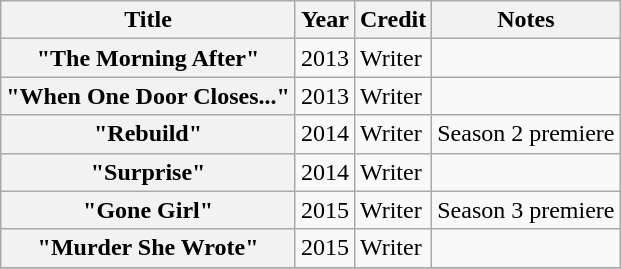<table class="wikitable sortable plainrowheaders">
<tr>
<th scope="col">Title</th>
<th scope="col">Year</th>
<th scope="col">Credit</th>
<th scope="col" class="unsortable">Notes</th>
</tr>
<tr>
<th scope="row">"The Morning After"</th>
<td align="center">2013</td>
<td>Writer</td>
<td></td>
</tr>
<tr>
<th scope="row">"When One Door Closes..."</th>
<td align="center">2013</td>
<td>Writer</td>
<td></td>
</tr>
<tr>
<th scope="row">"Rebuild"</th>
<td align="center">2014</td>
<td>Writer</td>
<td>Season 2 premiere</td>
</tr>
<tr>
<th scope="row">"Surprise"</th>
<td align="center">2014</td>
<td>Writer</td>
<td></td>
</tr>
<tr>
<th scope="row">"Gone Girl"</th>
<td align="center">2015</td>
<td>Writer</td>
<td>Season 3 premiere</td>
</tr>
<tr>
<th scope="row">"Murder She Wrote"</th>
<td align="center">2015</td>
<td>Writer</td>
<td></td>
</tr>
<tr>
</tr>
</table>
